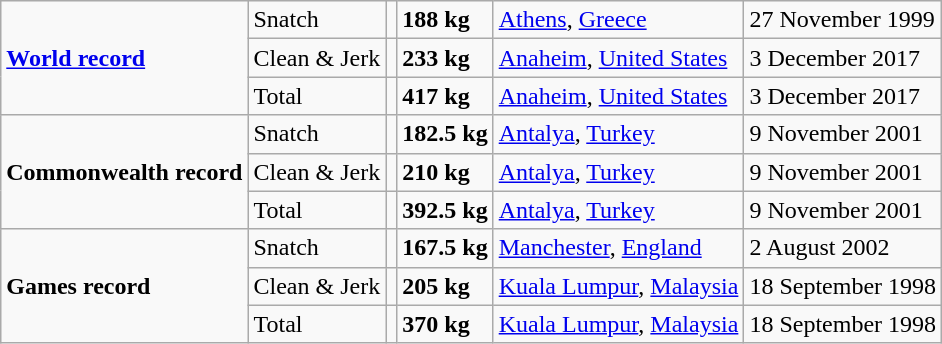<table class="wikitable">
<tr>
<td rowspan=3><strong><a href='#'>World record</a></strong></td>
<td>Snatch</td>
<td></td>
<td><strong>188 kg</strong></td>
<td><a href='#'>Athens</a>, <a href='#'>Greece</a></td>
<td>27 November 1999</td>
</tr>
<tr>
<td>Clean & Jerk</td>
<td></td>
<td><strong>233 kg</strong></td>
<td><a href='#'>Anaheim</a>, <a href='#'>United States</a></td>
<td>3 December 2017</td>
</tr>
<tr>
<td>Total</td>
<td></td>
<td><strong>417 kg</strong></td>
<td><a href='#'>Anaheim</a>, <a href='#'>United States</a></td>
<td>3 December 2017</td>
</tr>
<tr>
<td rowspan=3><strong>Commonwealth record</strong></td>
<td>Snatch</td>
<td></td>
<td><strong>182.5 kg</strong></td>
<td><a href='#'>Antalya</a>, <a href='#'>Turkey</a></td>
<td>9 November 2001</td>
</tr>
<tr>
<td>Clean & Jerk</td>
<td></td>
<td><strong>210 kg</strong></td>
<td><a href='#'>Antalya</a>, <a href='#'>Turkey</a></td>
<td>9 November 2001</td>
</tr>
<tr>
<td>Total</td>
<td></td>
<td><strong>392.5 kg</strong></td>
<td><a href='#'>Antalya</a>, <a href='#'>Turkey</a></td>
<td>9 November 2001</td>
</tr>
<tr>
<td rowspan=3><strong>Games record</strong></td>
<td>Snatch</td>
<td></td>
<td><strong>167.5 kg</strong></td>
<td><a href='#'>Manchester</a>, <a href='#'>England</a></td>
<td>2 August 2002</td>
</tr>
<tr>
<td>Clean & Jerk</td>
<td></td>
<td><strong>205 kg</strong></td>
<td><a href='#'>Kuala Lumpur</a>, <a href='#'>Malaysia</a></td>
<td>18 September 1998</td>
</tr>
<tr>
<td>Total</td>
<td></td>
<td><strong>370 kg</strong></td>
<td><a href='#'>Kuala Lumpur</a>, <a href='#'>Malaysia</a></td>
<td>18 September 1998</td>
</tr>
</table>
